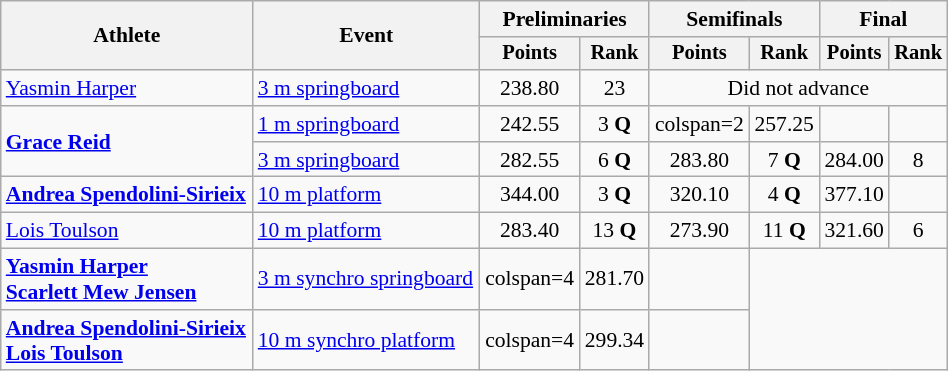<table class="wikitable" style="text-align:center; font-size:90%; width:50%;">
<tr>
<th rowspan=2>Athlete</th>
<th rowspan=2>Event</th>
<th colspan=2>Preliminaries</th>
<th colspan=2>Semifinals</th>
<th colspan=2>Final</th>
</tr>
<tr style="font-size:95%">
<th>Points</th>
<th>Rank</th>
<th>Points</th>
<th>Rank</th>
<th>Points</th>
<th>Rank</th>
</tr>
<tr>
<td align=left><a href='#'>Yasmin Harper</a></td>
<td align=left><a href='#'>3 m springboard</a></td>
<td>238.80</td>
<td>23</td>
<td colspan=4>Did not advance</td>
</tr>
<tr>
<td align=left rowspan=2><strong><a href='#'>Grace Reid</a></strong></td>
<td align=left><a href='#'>1 m springboard</a></td>
<td>242.55</td>
<td>3 <strong>Q</strong></td>
<td>colspan=2 </td>
<td>257.25</td>
<td></td>
</tr>
<tr>
<td align=left><a href='#'>3 m springboard</a></td>
<td>282.55</td>
<td>6 <strong>Q</strong></td>
<td>283.80</td>
<td>7 <strong>Q</strong></td>
<td>284.00</td>
<td>8</td>
</tr>
<tr>
<td align=left><strong><a href='#'>Andrea Spendolini-Sirieix</a></strong></td>
<td align=left><a href='#'>10 m platform</a></td>
<td>344.00</td>
<td>3 <strong>Q</strong></td>
<td>320.10</td>
<td>4 <strong>Q</strong></td>
<td>377.10</td>
<td></td>
</tr>
<tr>
<td align=left><a href='#'>Lois Toulson</a></td>
<td align=left><a href='#'>10 m platform</a></td>
<td>283.40</td>
<td>13 <strong>Q</strong></td>
<td>273.90</td>
<td>11 <strong>Q</strong></td>
<td>321.60</td>
<td>6</td>
</tr>
<tr>
<td align=left><strong><a href='#'>Yasmin Harper</a><br> <a href='#'>Scarlett Mew Jensen</a></strong></td>
<td align=left><a href='#'>3 m synchro springboard</a></td>
<td>colspan=4 </td>
<td>281.70</td>
<td></td>
</tr>
<tr>
<td align=left><strong><a href='#'>Andrea Spendolini-Sirieix</a><br> <a href='#'>Lois Toulson</a></strong></td>
<td align=left><a href='#'>10 m synchro platform</a></td>
<td>colspan=4 </td>
<td>299.34</td>
<td></td>
</tr>
</table>
